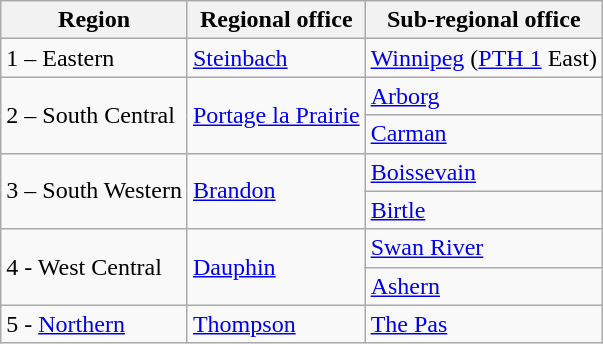<table class="wikitable">
<tr>
<th>Region</th>
<th>Regional office</th>
<th>Sub-regional office</th>
</tr>
<tr>
<td>1 – Eastern</td>
<td><a href='#'>Steinbach</a></td>
<td><a href='#'>Winnipeg</a> (<a href='#'>PTH 1</a> East)</td>
</tr>
<tr>
<td rowspan="2">2 – South Central</td>
<td rowspan="2"><a href='#'>Portage la Prairie</a></td>
<td><a href='#'>Arborg</a></td>
</tr>
<tr>
<td><a href='#'>Carman</a></td>
</tr>
<tr>
<td rowspan="2">3 – South Western</td>
<td rowspan="2"><a href='#'>Brandon</a></td>
<td><a href='#'>Boissevain</a></td>
</tr>
<tr>
<td><a href='#'>Birtle</a></td>
</tr>
<tr>
<td rowspan="2">4 - West Central</td>
<td rowspan="2"><a href='#'>Dauphin</a></td>
<td><a href='#'>Swan River</a></td>
</tr>
<tr>
<td><a href='#'>Ashern</a></td>
</tr>
<tr>
<td>5 - <a href='#'>Northern</a></td>
<td><a href='#'>Thompson</a></td>
<td><a href='#'>The Pas</a></td>
</tr>
</table>
